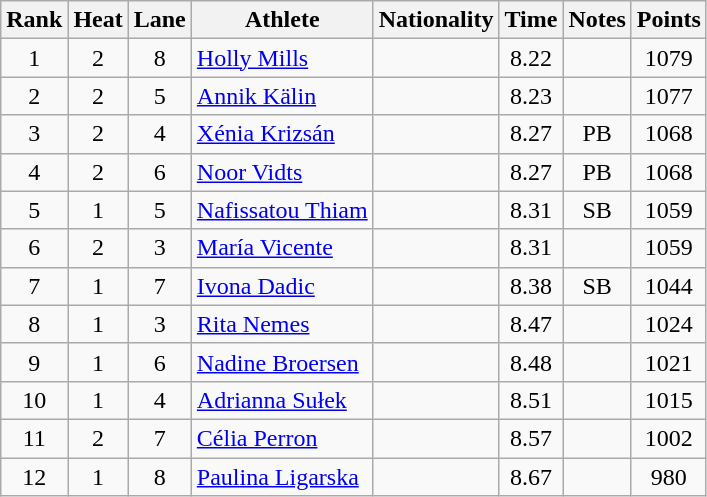<table class="wikitable sortable" style="text-align:center">
<tr>
<th>Rank</th>
<th>Heat</th>
<th>Lane</th>
<th>Athlete</th>
<th>Nationality</th>
<th>Time</th>
<th>Notes</th>
<th>Points</th>
</tr>
<tr>
<td>1</td>
<td>2</td>
<td>8</td>
<td align=left><a href='#'>Holly Mills</a></td>
<td align=left></td>
<td>8.22</td>
<td></td>
<td>1079</td>
</tr>
<tr>
<td>2</td>
<td>2</td>
<td>5</td>
<td align=left><a href='#'>Annik Kälin</a></td>
<td align=left></td>
<td>8.23</td>
<td></td>
<td>1077</td>
</tr>
<tr>
<td>3</td>
<td>2</td>
<td>4</td>
<td align=left><a href='#'>Xénia Krizsán</a></td>
<td align=left></td>
<td>8.27</td>
<td>PB</td>
<td>1068</td>
</tr>
<tr>
<td>4</td>
<td>2</td>
<td>6</td>
<td align=left><a href='#'>Noor Vidts</a></td>
<td align=left></td>
<td>8.27</td>
<td>PB</td>
<td>1068</td>
</tr>
<tr>
<td>5</td>
<td>1</td>
<td>5</td>
<td align=left><a href='#'>Nafissatou Thiam</a></td>
<td align=left></td>
<td>8.31</td>
<td>SB</td>
<td>1059</td>
</tr>
<tr>
<td>6</td>
<td>2</td>
<td>3</td>
<td align=left><a href='#'>María Vicente</a></td>
<td align=left></td>
<td>8.31</td>
<td></td>
<td>1059</td>
</tr>
<tr>
<td>7</td>
<td>1</td>
<td>7</td>
<td align=left><a href='#'>Ivona Dadic</a></td>
<td align=left></td>
<td>8.38</td>
<td>SB</td>
<td>1044</td>
</tr>
<tr>
<td>8</td>
<td>1</td>
<td>3</td>
<td align=left><a href='#'>Rita Nemes</a></td>
<td align=left></td>
<td>8.47</td>
<td></td>
<td>1024</td>
</tr>
<tr>
<td>9</td>
<td>1</td>
<td>6</td>
<td align=left><a href='#'>Nadine Broersen</a></td>
<td align=left></td>
<td>8.48</td>
<td></td>
<td>1021</td>
</tr>
<tr>
<td>10</td>
<td>1</td>
<td>4</td>
<td align=left><a href='#'>Adrianna Sułek</a></td>
<td align=left></td>
<td>8.51</td>
<td></td>
<td>1015</td>
</tr>
<tr>
<td>11</td>
<td>2</td>
<td>7</td>
<td align=left><a href='#'>Célia Perron</a></td>
<td align=left></td>
<td>8.57</td>
<td></td>
<td>1002</td>
</tr>
<tr>
<td>12</td>
<td>1</td>
<td>8</td>
<td align=left><a href='#'>Paulina Ligarska</a></td>
<td align=left></td>
<td>8.67</td>
<td></td>
<td>980</td>
</tr>
</table>
